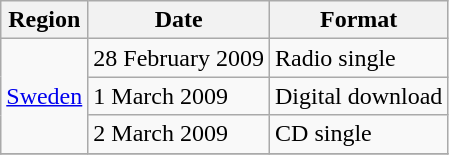<table class="wikitable">
<tr>
<th>Region</th>
<th>Date</th>
<th>Format</th>
</tr>
<tr>
<td rowspan="3"><a href='#'>Sweden</a></td>
<td>28 February 2009</td>
<td>Radio single</td>
</tr>
<tr>
<td>1 March 2009</td>
<td>Digital download</td>
</tr>
<tr>
<td>2 March 2009</td>
<td>CD single</td>
</tr>
<tr>
</tr>
</table>
